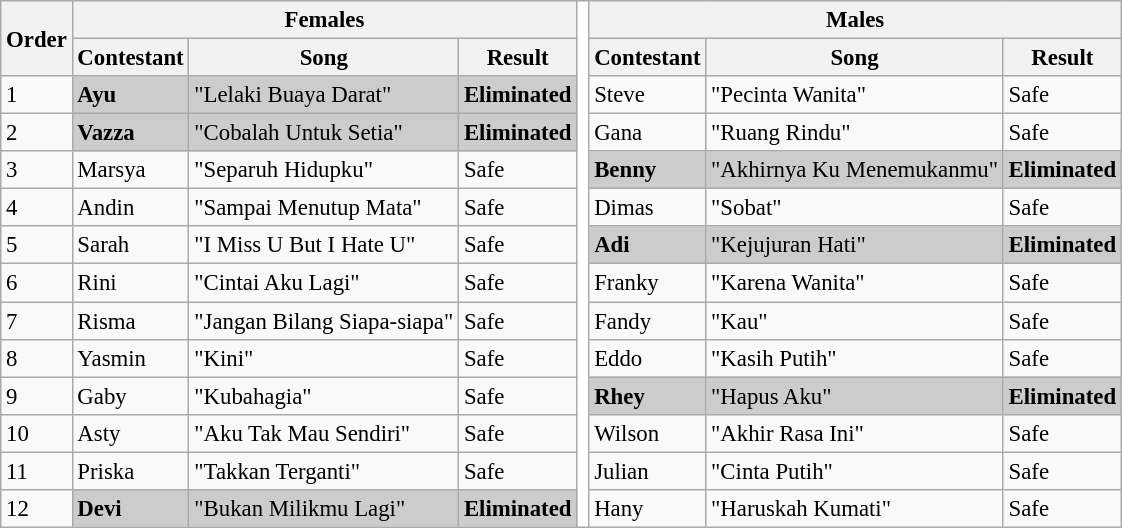<table class="wikitable" style="font-size:95%;">
<tr>
<th rowspan=2>Order</th>
<th colspan=3>Females</th>
<th rowspan=14  style="background:#fff; width:1px;"></th>
<th colspan=3>Males</th>
</tr>
<tr style="background:#f2f2f2;">
<th>Contestant</th>
<th>Song </th>
<th>Result</th>
<th>Contestant</th>
<th>Song </th>
<th>Result</th>
</tr>
<tr>
<td>1</td>
<td style="background:#ccc;"><strong>Ayu</strong></td>
<td style="background:#ccc;">"Lelaki Buaya Darat" </td>
<td style="background:#ccc;"><strong>Eliminated</strong></td>
<td>Steve</td>
<td>"Pecinta Wanita" </td>
<td>Safe</td>
</tr>
<tr>
<td>2</td>
<td style="background:#ccc;"><strong>Vazza</strong></td>
<td style="background:#ccc;">"Cobalah Untuk Setia" </td>
<td style="background:#ccc;"><strong>Eliminated</strong></td>
<td>Gana</td>
<td>"Ruang Rindu" </td>
<td>Safe</td>
</tr>
<tr>
<td>3</td>
<td>Marsya</td>
<td>"Separuh Hidupku" </td>
<td>Safe</td>
<td style="background:#ccc;"><strong>Benny</strong></td>
<td style="background:#ccc;">"Akhirnya Ku Menemukanmu" </td>
<td style="background:#ccc;"><strong>Eliminated</strong></td>
</tr>
<tr>
<td>4</td>
<td>Andin</td>
<td>"Sampai Menutup Mata" </td>
<td>Safe</td>
<td>Dimas</td>
<td>"Sobat" </td>
<td>Safe</td>
</tr>
<tr>
<td>5</td>
<td>Sarah</td>
<td>"I Miss U But I Hate U" </td>
<td>Safe</td>
<td style="background:#ccc;"><strong>Adi</strong></td>
<td style="background:#ccc;">"Kejujuran Hati" </td>
<td style="background:#ccc;"><strong>Eliminated</strong></td>
</tr>
<tr>
<td>6</td>
<td>Rini</td>
<td>"Cintai Aku Lagi" </td>
<td>Safe</td>
<td>Franky</td>
<td>"Karena Wanita" </td>
<td>Safe</td>
</tr>
<tr>
<td>7</td>
<td>Risma</td>
<td>"Jangan Bilang Siapa-siapa" </td>
<td>Safe</td>
<td>Fandy</td>
<td>"Kau" </td>
<td>Safe</td>
</tr>
<tr>
<td>8</td>
<td>Yasmin</td>
<td>"Kini"</td>
<td>Safe</td>
<td>Eddo</td>
<td>"Kasih Putih" </td>
<td>Safe</td>
</tr>
<tr>
<td>9</td>
<td>Gaby</td>
<td>"Kubahagia" </td>
<td>Safe</td>
<td style="background:#ccc;"><strong>Rhey</strong></td>
<td style="background:#ccc;">"Hapus Aku" </td>
<td style="background:#ccc;"><strong>Eliminated</strong></td>
</tr>
<tr>
<td>10</td>
<td>Asty</td>
<td>"Aku Tak Mau Sendiri" </td>
<td>Safe</td>
<td>Wilson</td>
<td>"Akhir Rasa Ini" </td>
<td>Safe</td>
</tr>
<tr>
<td>11</td>
<td>Priska</td>
<td>"Takkan Terganti" </td>
<td>Safe</td>
<td>Julian</td>
<td>"Cinta Putih" </td>
<td>Safe</td>
</tr>
<tr>
<td>12</td>
<td style="background:#ccc;"><strong>Devi</strong></td>
<td style="background:#ccc;">"Bukan Milikmu Lagi" </td>
<td style="background:#ccc;"><strong>Eliminated</strong></td>
<td>Hany</td>
<td>"Haruskah Kumati" </td>
<td>Safe</td>
</tr>
</table>
